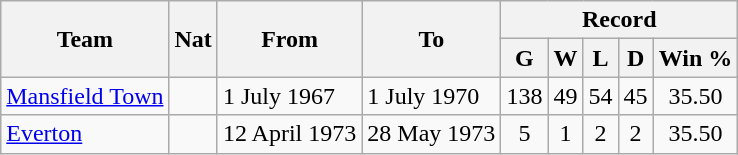<table class="wikitable" style="text-align: center">
<tr>
<th rowspan="2">Team</th>
<th rowspan="2">Nat</th>
<th rowspan="2">From</th>
<th rowspan="2">To</th>
<th colspan="5">Record</th>
</tr>
<tr>
<th>G</th>
<th>W</th>
<th>L</th>
<th>D</th>
<th>Win %</th>
</tr>
<tr>
<td align=left><a href='#'>Mansfield Town</a></td>
<td></td>
<td align=left>1 July 1967</td>
<td align=left>1 July 1970</td>
<td>138</td>
<td>49</td>
<td>54</td>
<td>45</td>
<td>35.50</td>
</tr>
<tr>
<td align=left><a href='#'>Everton</a></td>
<td></td>
<td align=left>12 April 1973</td>
<td align=left>28 May 1973</td>
<td>5</td>
<td>1</td>
<td>2</td>
<td>2</td>
<td>35.50</td>
</tr>
</table>
